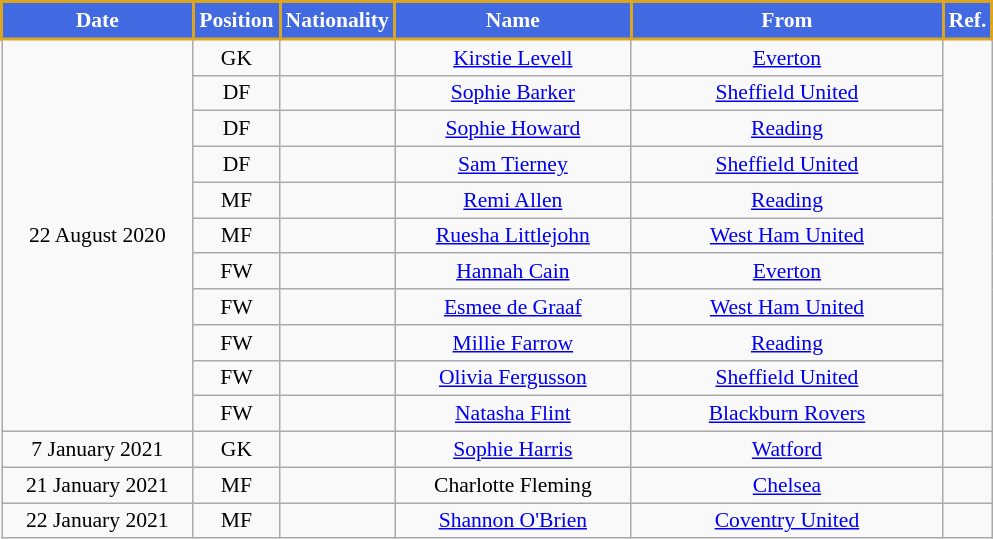<table class="wikitable" style="text-align:center; font-size:90%; ">
<tr>
<th style="background:royalblue;;color:white;border:2px solid #DAA520; width:120px;">Date</th>
<th style="background:royalblue;color:white;border:2px solid #DAA520; width:50px;">Position</th>
<th style="background:royalblue;color:white;border:2px solid #DAA520; width:50px;">Nationality</th>
<th style="background:royalblue;color:white;border:2px solid #DAA520; width:150px;">Name</th>
<th style="background:royalblue;color:white;border:2px solid #DAA520; width:200px;">From</th>
<th style="background:royalblue;color:white;border:2px solid #DAA520; width:25px;">Ref.</th>
</tr>
<tr>
<td rowspan="11">22 August 2020</td>
<td>GK</td>
<td></td>
<td><a href='#'>Kirstie Levell</a></td>
<td> <a href='#'>Everton</a></td>
<td rowspan="11"></td>
</tr>
<tr>
<td>DF</td>
<td></td>
<td><a href='#'>Sophie Barker</a></td>
<td> <a href='#'>Sheffield United</a></td>
</tr>
<tr>
<td>DF</td>
<td></td>
<td><a href='#'>Sophie Howard</a></td>
<td> <a href='#'>Reading</a></td>
</tr>
<tr>
<td>DF</td>
<td></td>
<td><a href='#'>Sam Tierney</a></td>
<td> <a href='#'>Sheffield United</a></td>
</tr>
<tr>
<td>MF</td>
<td></td>
<td><a href='#'>Remi Allen</a></td>
<td> <a href='#'>Reading</a></td>
</tr>
<tr>
<td>MF</td>
<td></td>
<td><a href='#'>Ruesha Littlejohn</a></td>
<td> <a href='#'>West Ham United</a></td>
</tr>
<tr>
<td>FW</td>
<td></td>
<td><a href='#'>Hannah Cain</a></td>
<td> <a href='#'>Everton</a></td>
</tr>
<tr>
<td>FW</td>
<td></td>
<td><a href='#'>Esmee de Graaf</a></td>
<td> <a href='#'>West Ham United</a></td>
</tr>
<tr>
<td>FW</td>
<td></td>
<td><a href='#'>Millie Farrow</a></td>
<td> <a href='#'>Reading</a></td>
</tr>
<tr>
<td>FW</td>
<td></td>
<td><a href='#'>Olivia Fergusson</a></td>
<td> <a href='#'>Sheffield United</a></td>
</tr>
<tr>
<td>FW</td>
<td></td>
<td><a href='#'>Natasha Flint</a></td>
<td> <a href='#'>Blackburn Rovers</a></td>
</tr>
<tr>
<td>7 January 2021</td>
<td>GK</td>
<td></td>
<td><a href='#'>Sophie Harris</a></td>
<td> <a href='#'>Watford</a></td>
<td></td>
</tr>
<tr>
<td>21 January 2021</td>
<td>MF</td>
<td></td>
<td>Charlotte Fleming</td>
<td> <a href='#'>Chelsea</a></td>
<td></td>
</tr>
<tr>
<td>22 January 2021</td>
<td>MF</td>
<td></td>
<td><a href='#'>Shannon O'Brien</a></td>
<td> <a href='#'>Coventry United</a></td>
<td></td>
</tr>
</table>
